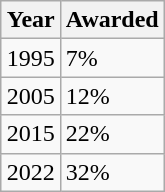<table class="wikitable" style="float: right">
<tr>
<th>Year</th>
<th>Awarded</th>
</tr>
<tr>
<td>1995</td>
<td>7%</td>
</tr>
<tr>
<td>2005</td>
<td>12%</td>
</tr>
<tr>
<td>2015</td>
<td>22%</td>
</tr>
<tr>
<td>2022</td>
<td>32%</td>
</tr>
</table>
